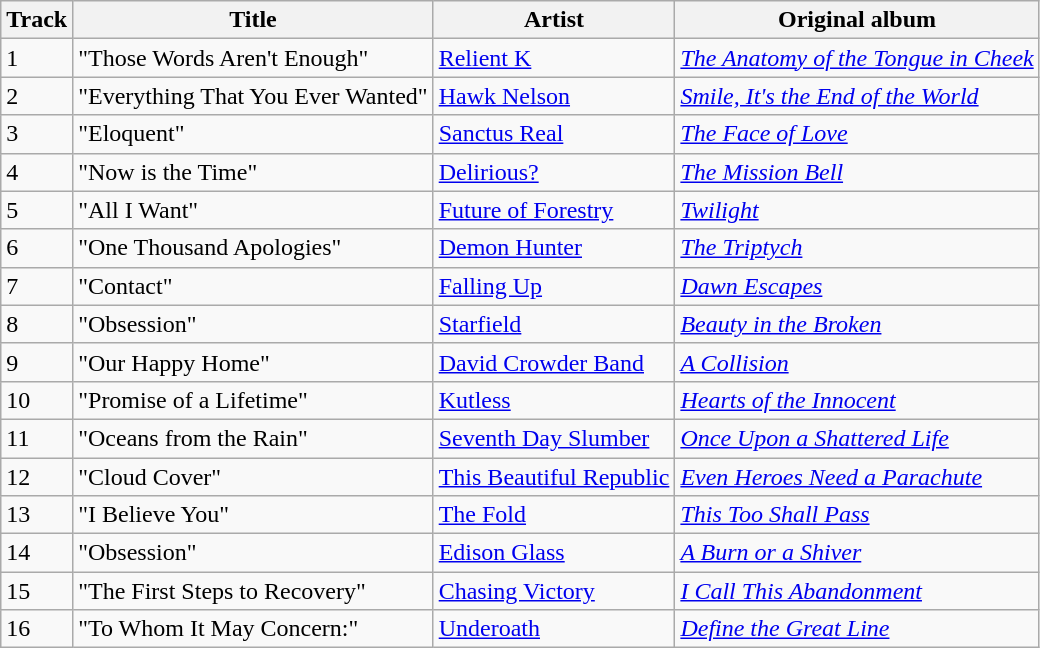<table class="wikitable">
<tr>
<th>Track</th>
<th>Title</th>
<th>Artist</th>
<th>Original album</th>
</tr>
<tr style="text-align:left; vertical-align:top;">
<td>1</td>
<td>"Those Words Aren't Enough"</td>
<td><a href='#'>Relient K</a></td>
<td><em><a href='#'>The Anatomy of the Tongue in Cheek</a></em></td>
</tr>
<tr style="text-align:left; vertical-align:top;">
<td>2</td>
<td>"Everything That You Ever Wanted"</td>
<td><a href='#'>Hawk Nelson</a></td>
<td><em><a href='#'>Smile, It's the End of the World</a></em></td>
</tr>
<tr style="text-align:left; vertical-align:top;">
<td>3</td>
<td>"Eloquent"</td>
<td><a href='#'>Sanctus Real</a></td>
<td><em><a href='#'>The Face of Love</a></em></td>
</tr>
<tr style="text-align:left; vertical-align:top;">
<td>4</td>
<td>"Now is the Time"</td>
<td><a href='#'>Delirious?</a></td>
<td><em><a href='#'>The Mission Bell</a></em></td>
</tr>
<tr style="text-align:left; vertical-align:top;">
<td>5</td>
<td>"All I Want"</td>
<td><a href='#'>Future of Forestry</a></td>
<td><em><a href='#'>Twilight</a></em></td>
</tr>
<tr style="text-align:left; vertical-align:top;">
<td>6</td>
<td>"One Thousand Apologies"</td>
<td><a href='#'>Demon Hunter</a></td>
<td><em><a href='#'>The Triptych</a></em></td>
</tr>
<tr style="text-align:left; vertical-align:top;">
<td>7</td>
<td>"Contact"</td>
<td><a href='#'>Falling Up</a></td>
<td><em><a href='#'>Dawn Escapes</a></em></td>
</tr>
<tr style="text-align:left; vertical-align:top;">
<td>8</td>
<td>"Obsession"</td>
<td><a href='#'>Starfield</a></td>
<td><em><a href='#'>Beauty in the Broken</a></em></td>
</tr>
<tr style="text-align:left; vertical-align:top;">
<td>9</td>
<td>"Our Happy Home"</td>
<td><a href='#'>David Crowder Band</a></td>
<td><em><a href='#'>A Collision</a></em></td>
</tr>
<tr style="text-align:left; vertical-align:top;">
<td>10</td>
<td>"Promise of a Lifetime"</td>
<td><a href='#'>Kutless</a></td>
<td><em><a href='#'>Hearts of the Innocent</a></em></td>
</tr>
<tr style="text-align:left; vertical-align:top;">
<td>11</td>
<td>"Oceans from the Rain"</td>
<td><a href='#'>Seventh Day Slumber</a></td>
<td><em><a href='#'>Once Upon a Shattered Life</a></em></td>
</tr>
<tr style="text-align:left; vertical-align:top;">
<td>12</td>
<td>"Cloud Cover"</td>
<td><a href='#'>This Beautiful Republic</a></td>
<td><em><a href='#'>Even Heroes Need a Parachute</a></em></td>
</tr>
<tr>
<td>13</td>
<td>"I Believe You"</td>
<td><a href='#'>The Fold</a></td>
<td><em><a href='#'>This Too Shall Pass</a></em></td>
</tr>
<tr style="text-align:left; vertical-align:top;">
<td>14</td>
<td>"Obsession"</td>
<td><a href='#'>Edison Glass</a></td>
<td><em><a href='#'>A Burn or a Shiver</a></em></td>
</tr>
<tr style="text-align:left; vertical-align:top;">
<td>15</td>
<td>"The First Steps to Recovery"</td>
<td><a href='#'>Chasing Victory</a></td>
<td><em><a href='#'>I Call This Abandonment</a></em></td>
</tr>
<tr style="text-align:left; vertical-align:top;">
<td>16</td>
<td>"To Whom It May Concern:"</td>
<td><a href='#'>Underoath</a></td>
<td><em><a href='#'>Define the Great Line</a></em></td>
</tr>
</table>
